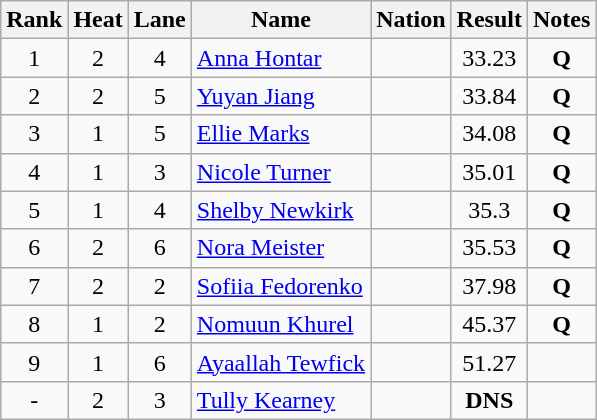<table class="wikitable sortable" style="text-align:center">
<tr>
<th>Rank</th>
<th>Heat</th>
<th>Lane</th>
<th>Name</th>
<th>Nation</th>
<th>Result</th>
<th>Notes</th>
</tr>
<tr>
<td>1</td>
<td>2</td>
<td>4</td>
<td align="left"><a href='#'>Anna Hontar</a></td>
<td align="left"></td>
<td>33.23</td>
<td><strong>Q</strong></td>
</tr>
<tr>
<td>2</td>
<td>2</td>
<td>5</td>
<td align="left"><a href='#'>Yuyan Jiang</a></td>
<td align="left"></td>
<td>33.84</td>
<td><strong>Q</strong></td>
</tr>
<tr>
<td>3</td>
<td>1</td>
<td>5</td>
<td align="left"><a href='#'>Ellie Marks</a></td>
<td align="left"></td>
<td>34.08</td>
<td><strong>Q</strong></td>
</tr>
<tr>
<td>4</td>
<td>1</td>
<td>3</td>
<td align="left"><a href='#'>Nicole Turner</a></td>
<td align="left"></td>
<td>35.01</td>
<td><strong>Q</strong></td>
</tr>
<tr>
<td>5</td>
<td>1</td>
<td>4</td>
<td align="left"><a href='#'>Shelby Newkirk</a></td>
<td align="left"></td>
<td>35.3</td>
<td><strong>Q</strong></td>
</tr>
<tr>
<td>6</td>
<td>2</td>
<td>6</td>
<td align="left"><a href='#'>Nora Meister</a></td>
<td align="left"></td>
<td>35.53</td>
<td><strong>Q</strong></td>
</tr>
<tr>
<td>7</td>
<td>2</td>
<td>2</td>
<td align="left"><a href='#'>Sofiia Fedorenko</a></td>
<td align="left"></td>
<td>37.98</td>
<td><strong>Q</strong></td>
</tr>
<tr>
<td>8</td>
<td>1</td>
<td>2</td>
<td align="left"><a href='#'>Nomuun Khurel</a></td>
<td align="left"></td>
<td>45.37</td>
<td><strong>Q</strong></td>
</tr>
<tr>
<td>9</td>
<td>1</td>
<td>6</td>
<td align="left"><a href='#'>Ayaallah Tewfick</a></td>
<td align="left"></td>
<td>51.27</td>
<td></td>
</tr>
<tr>
<td>-</td>
<td>2</td>
<td>3</td>
<td align="left"><a href='#'>Tully Kearney</a></td>
<td align="left"></td>
<td><strong>DNS</strong></td>
<td></td>
</tr>
</table>
